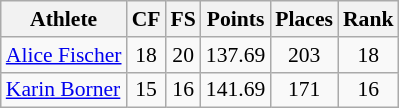<table class="wikitable" border="1" style="font-size:90%">
<tr>
<th>Athlete</th>
<th>CF</th>
<th>FS</th>
<th>Points</th>
<th>Places</th>
<th>Rank</th>
</tr>
<tr align=center>
<td align=left><a href='#'>Alice Fischer</a></td>
<td>18</td>
<td>20</td>
<td>137.69</td>
<td>203</td>
<td>18</td>
</tr>
<tr align=center>
<td align=left><a href='#'>Karin Borner</a></td>
<td>15</td>
<td>16</td>
<td>141.69</td>
<td>171</td>
<td>16</td>
</tr>
</table>
